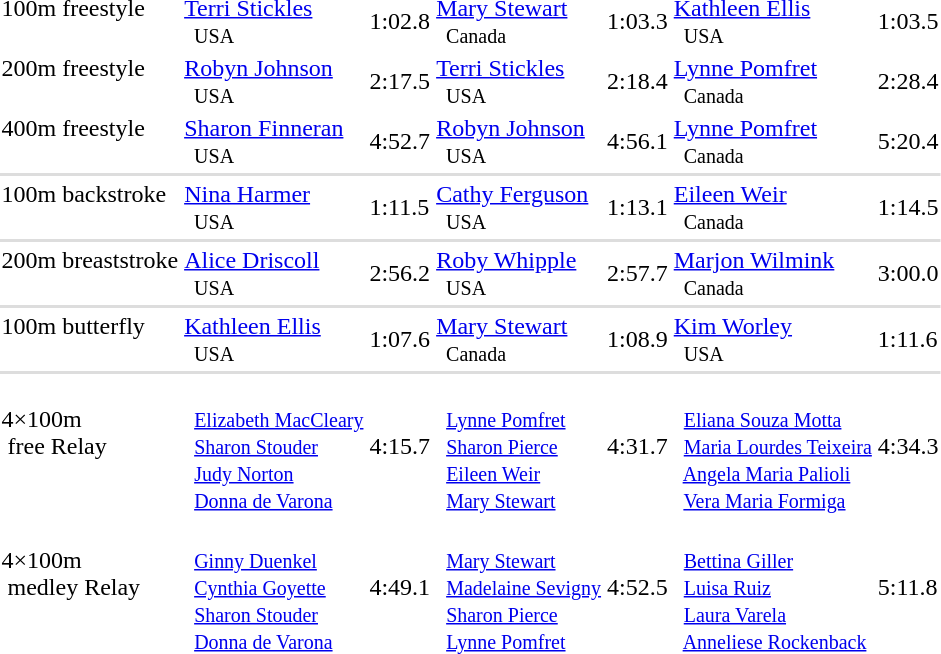<table>
<tr>
<td>100m freestyle <br>  </td>
<td><a href='#'>Terri Stickles</a> <small><br>   USA </small></td>
<td>1:02.8</td>
<td><a href='#'>Mary Stewart</a> <small><br>   Canada </small></td>
<td>1:03.3</td>
<td><a href='#'>Kathleen Ellis</a> <small><br>   USA </small></td>
<td>1:03.5</td>
</tr>
<tr>
<td>200m freestyle <br>  </td>
<td><a href='#'>Robyn Johnson</a> <small><br>   USA </small></td>
<td>2:17.5</td>
<td><a href='#'>Terri Stickles</a> <small><br>   USA </small></td>
<td>2:18.4</td>
<td><a href='#'>Lynne Pomfret</a> <small><br>   Canada </small></td>
<td>2:28.4</td>
</tr>
<tr>
<td>400m freestyle <br>  </td>
<td><a href='#'>Sharon Finneran</a> <small><br>   USA </small></td>
<td>4:52.7</td>
<td><a href='#'>Robyn Johnson</a> <small><br>   USA </small></td>
<td>4:56.1</td>
<td><a href='#'>Lynne Pomfret</a> <small><br>   Canada </small></td>
<td>5:20.4</td>
</tr>
<tr bgcolor=#DDDDDD>
<td colspan=7></td>
</tr>
<tr>
<td>100m backstroke <br>  </td>
<td><a href='#'>Nina Harmer</a> <small><br>   USA </small></td>
<td>1:11.5</td>
<td><a href='#'>Cathy Ferguson</a> <small><br>   USA </small></td>
<td>1:13.1</td>
<td><a href='#'>Eileen Weir</a> <small><br>   Canada </small></td>
<td>1:14.5</td>
</tr>
<tr bgcolor=#DDDDDD>
<td colspan=7></td>
</tr>
<tr>
<td>200m breaststroke <br>  </td>
<td><a href='#'>Alice Driscoll</a> <small><br>   USA </small></td>
<td>2:56.2</td>
<td><a href='#'>Roby Whipple</a> <small><br>   USA </small></td>
<td>2:57.7</td>
<td><a href='#'>Marjon Wilmink</a> <small><br>   Canada </small></td>
<td>3:00.0</td>
</tr>
<tr bgcolor=#DDDDDD>
<td colspan=7></td>
</tr>
<tr>
<td>100m butterfly <br>  </td>
<td><a href='#'>Kathleen Ellis</a> <small><br>   USA </small></td>
<td>1:07.6</td>
<td><a href='#'>Mary Stewart</a> <small><br>   Canada </small></td>
<td>1:08.9</td>
<td><a href='#'>Kim Worley</a> <small><br>   USA </small></td>
<td>1:11.6</td>
</tr>
<tr bgcolor=#DDDDDD>
<td colspan=7></td>
</tr>
<tr>
<td>4×100m<br> free Relay <br>  </td>
<td> <small><br>   <a href='#'>Elizabeth MacCleary</a> <br>   <a href='#'>Sharon Stouder</a> <br>   <a href='#'>Judy Norton</a> <br>   <a href='#'>Donna de Varona</a> </small></td>
<td>4:15.7</td>
<td> <small><br>   <a href='#'>Lynne Pomfret</a> <br>   <a href='#'>Sharon Pierce</a> <br>   <a href='#'>Eileen Weir</a> <br>   <a href='#'>Mary Stewart</a> </small></td>
<td>4:31.7</td>
<td> <small><br>   <a href='#'>Eliana Souza Motta</a> <br>   <a href='#'>Maria Lourdes Teixeira</a> <br>   <a href='#'>Angela Maria Palioli</a> <br>   <a href='#'>Vera Maria Formiga</a> </small></td>
<td>4:34.3</td>
</tr>
<tr>
<td>4×100m<br> medley Relay <br>  </td>
<td> <small><br>   <a href='#'>Ginny Duenkel</a> <br>   <a href='#'>Cynthia Goyette</a> <br>   <a href='#'>Sharon Stouder</a> <br>   <a href='#'>Donna de Varona</a> </small></td>
<td>4:49.1</td>
<td> <small><br>   <a href='#'>Mary Stewart</a> <br>   <a href='#'>Madelaine Sevigny</a> <br>   <a href='#'>Sharon Pierce</a> <br>   <a href='#'>Lynne Pomfret</a> </small></td>
<td>4:52.5</td>
<td> <small><br>   <a href='#'>Bettina Giller</a> <br>   <a href='#'>Luisa Ruiz</a> <br>   <a href='#'>Laura Varela</a> <br>   <a href='#'>Anneliese Rockenback</a> </small></td>
<td>5:11.8</td>
</tr>
<tr>
</tr>
</table>
